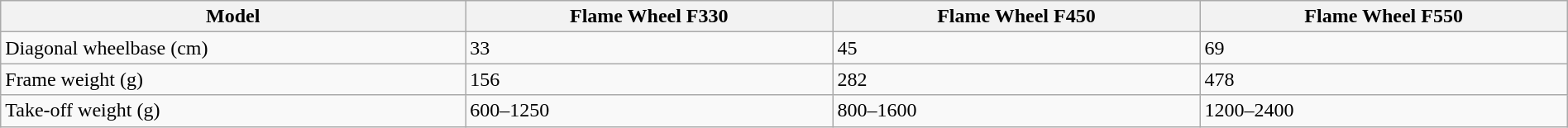<table class="wikitable sortable" style="width: 100%; margin-right: 0;">
<tr>
<th>Model</th>
<th>Flame Wheel F330</th>
<th>Flame Wheel F450</th>
<th>Flame Wheel F550</th>
</tr>
<tr>
<td>Diagonal wheelbase (cm)</td>
<td>33</td>
<td>45</td>
<td>69</td>
</tr>
<tr>
<td>Frame weight (g)</td>
<td>156</td>
<td>282</td>
<td>478</td>
</tr>
<tr>
<td>Take-off weight (g)</td>
<td>600–1250</td>
<td>800–1600</td>
<td>1200–2400</td>
</tr>
</table>
